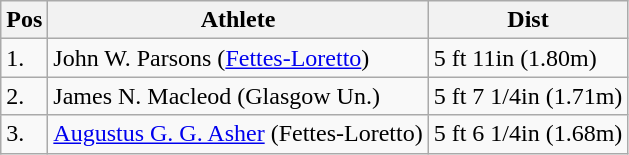<table class="wikitable">
<tr>
<th>Pos</th>
<th>Athlete</th>
<th>Dist</th>
</tr>
<tr>
<td>1.</td>
<td>John W. Parsons (<a href='#'>Fettes-Loretto</a>)</td>
<td>5 ft 11in (1.80m)</td>
</tr>
<tr>
<td>2.</td>
<td>James N. Macleod (Glasgow Un.)</td>
<td>5 ft 7 1/4in (1.71m)</td>
</tr>
<tr>
<td>3.</td>
<td><a href='#'>Augustus G. G. Asher</a> (Fettes-Loretto)</td>
<td>5 ft 6 1/4in (1.68m)</td>
</tr>
</table>
